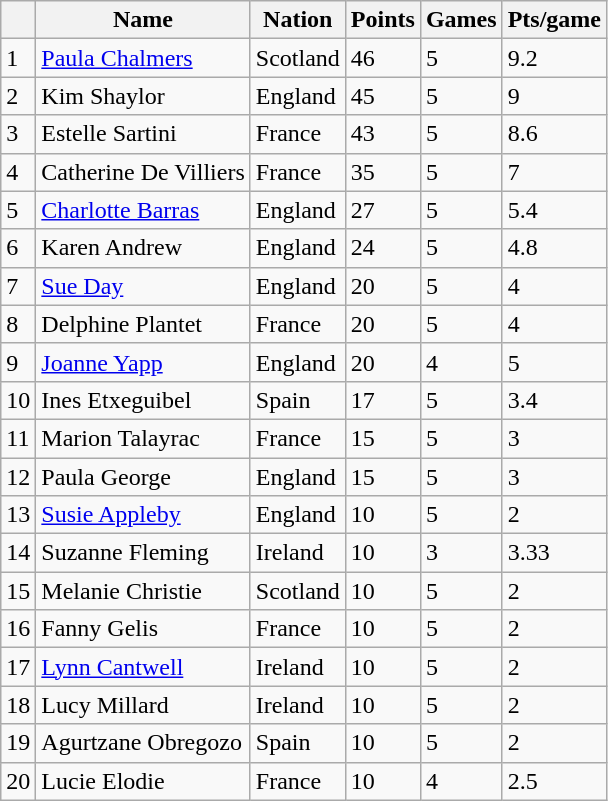<table class="wikitable" border="1">
<tr>
<th></th>
<th>Name</th>
<th>Nation</th>
<th>Points</th>
<th>Games</th>
<th>Pts/game</th>
</tr>
<tr>
<td>1</td>
<td><a href='#'>Paula Chalmers</a></td>
<td>Scotland</td>
<td>46</td>
<td>5</td>
<td>9.2</td>
</tr>
<tr>
<td>2</td>
<td>Kim Shaylor</td>
<td>England</td>
<td>45</td>
<td>5</td>
<td>9</td>
</tr>
<tr>
<td>3</td>
<td>Estelle Sartini</td>
<td>France</td>
<td>43</td>
<td>5</td>
<td>8.6</td>
</tr>
<tr>
<td>4</td>
<td>Catherine De Villiers</td>
<td>France</td>
<td>35</td>
<td>5</td>
<td>7</td>
</tr>
<tr>
<td>5</td>
<td><a href='#'>Charlotte Barras</a></td>
<td>England</td>
<td>27</td>
<td>5</td>
<td>5.4</td>
</tr>
<tr>
<td>6</td>
<td>Karen Andrew</td>
<td>England</td>
<td>24</td>
<td>5</td>
<td>4.8</td>
</tr>
<tr>
<td>7</td>
<td><a href='#'>Sue Day</a></td>
<td>England</td>
<td>20</td>
<td>5</td>
<td>4</td>
</tr>
<tr>
<td>8</td>
<td>Delphine Plantet</td>
<td>France</td>
<td>20</td>
<td>5</td>
<td>4</td>
</tr>
<tr>
<td>9</td>
<td><a href='#'>Joanne Yapp</a></td>
<td>England</td>
<td>20</td>
<td>4</td>
<td>5</td>
</tr>
<tr>
<td>10</td>
<td>Ines Etxeguibel</td>
<td>Spain</td>
<td>17</td>
<td>5</td>
<td>3.4</td>
</tr>
<tr>
<td>11</td>
<td>Marion Talayrac</td>
<td>France</td>
<td>15</td>
<td>5</td>
<td>3</td>
</tr>
<tr>
<td>12</td>
<td>Paula George</td>
<td>England</td>
<td>15</td>
<td>5</td>
<td>3</td>
</tr>
<tr>
<td>13</td>
<td><a href='#'>Susie Appleby</a></td>
<td>England</td>
<td>10</td>
<td>5</td>
<td>2</td>
</tr>
<tr>
<td>14</td>
<td>Suzanne Fleming</td>
<td>Ireland</td>
<td>10</td>
<td>3</td>
<td>3.33</td>
</tr>
<tr>
<td>15</td>
<td>Melanie Christie</td>
<td>Scotland</td>
<td>10</td>
<td>5</td>
<td>2</td>
</tr>
<tr>
<td>16</td>
<td>Fanny Gelis</td>
<td>France</td>
<td>10</td>
<td>5</td>
<td>2</td>
</tr>
<tr>
<td>17</td>
<td><a href='#'>Lynn Cantwell</a></td>
<td>Ireland</td>
<td>10</td>
<td>5</td>
<td>2</td>
</tr>
<tr>
<td>18</td>
<td>Lucy Millard</td>
<td>Ireland</td>
<td>10</td>
<td>5</td>
<td>2</td>
</tr>
<tr>
<td>19</td>
<td>Agurtzane Obregozo</td>
<td>Spain</td>
<td>10</td>
<td>5</td>
<td>2</td>
</tr>
<tr>
<td>20</td>
<td>Lucie Elodie</td>
<td>France</td>
<td>10</td>
<td>4</td>
<td>2.5</td>
</tr>
</table>
